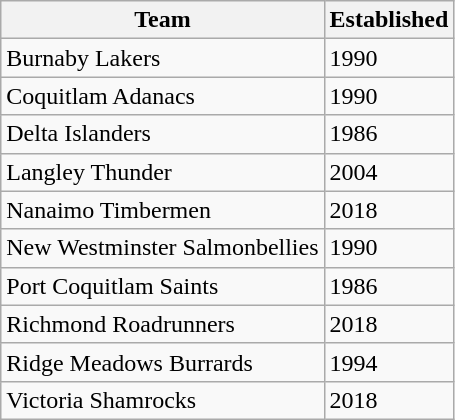<table class="wikitable">
<tr>
<th>Team</th>
<th>Established</th>
</tr>
<tr>
<td>Burnaby Lakers</td>
<td>1990</td>
</tr>
<tr>
<td>Coquitlam Adanacs</td>
<td>1990</td>
</tr>
<tr>
<td>Delta Islanders</td>
<td>1986</td>
</tr>
<tr>
<td>Langley Thunder</td>
<td>2004</td>
</tr>
<tr>
<td>Nanaimo Timbermen</td>
<td>2018</td>
</tr>
<tr>
<td>New Westminster Salmonbellies</td>
<td>1990</td>
</tr>
<tr>
<td>Port Coquitlam Saints</td>
<td>1986</td>
</tr>
<tr>
<td>Richmond Roadrunners</td>
<td>2018</td>
</tr>
<tr>
<td>Ridge Meadows Burrards</td>
<td>1994</td>
</tr>
<tr>
<td>Victoria Shamrocks</td>
<td>2018</td>
</tr>
</table>
